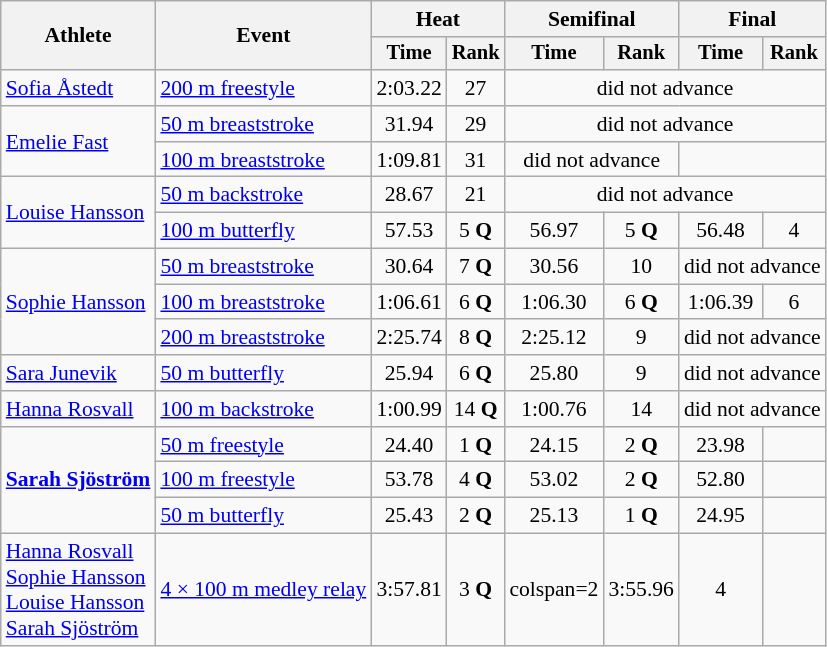<table class=wikitable style="font-size:90%">
<tr>
<th rowspan="2">Athlete</th>
<th rowspan="2">Event</th>
<th colspan="2">Heat</th>
<th colspan="2">Semifinal</th>
<th colspan="2">Final</th>
</tr>
<tr style="font-size:95%">
<th>Time</th>
<th>Rank</th>
<th>Time</th>
<th>Rank</th>
<th>Time</th>
<th>Rank</th>
</tr>
<tr style="text-align:center">
<td style="text-align:left"><a href='#'>Sofia Åstedt</a></td>
<td style="text-align:left"><a href='#'>200 m freestyle</a></td>
<td>2:03.22</td>
<td>27</td>
<td colspan=4>did not advance</td>
</tr>
<tr style="text-align:center">
<td style="text-align:left" rowspan=2><a href='#'>Emelie Fast</a></td>
<td style="text-align:left"><a href='#'>50 m breaststroke</a></td>
<td>31.94</td>
<td>29</td>
<td colspan=4>did not advance</td>
</tr>
<tr style="text-align:center">
<td style="text-align:left"><a href='#'>100 m breaststroke</a></td>
<td>1:09.81</td>
<td>31</td>
<td colspan=2>did not advance</td>
</tr>
<tr style="text-align:center">
<td style="text-align:left" rowspan=2><a href='#'>Louise Hansson</a></td>
<td style="text-align:left"><a href='#'>50 m backstroke</a></td>
<td>28.67</td>
<td>21</td>
<td colspan=4>did not advance</td>
</tr>
<tr style="text-align:center">
<td style="text-align:left"><a href='#'>100 m butterfly</a></td>
<td>57.53</td>
<td>5 <strong>Q</strong></td>
<td>56.97</td>
<td>5 <strong>Q</strong></td>
<td>56.48</td>
<td>4</td>
</tr>
<tr style="text-align:center">
<td style="text-align:left" rowspan=3><a href='#'>Sophie Hansson</a></td>
<td style="text-align:left"><a href='#'>50 m breaststroke</a></td>
<td>30.64</td>
<td>7 <strong>Q</strong></td>
<td>30.56</td>
<td>10</td>
<td colspan=2>did not advance</td>
</tr>
<tr style="text-align:center">
<td style="text-align:left"><a href='#'>100 m breaststroke</a></td>
<td>1:06.61</td>
<td>6 <strong>Q</strong></td>
<td>1:06.30</td>
<td>6 <strong>Q</strong></td>
<td>1:06.39</td>
<td>6</td>
</tr>
<tr style="text-align:center">
<td style="text-align:left"><a href='#'>200 m breaststroke</a></td>
<td>2:25.74</td>
<td>8 <strong>Q</strong></td>
<td>2:25.12</td>
<td>9</td>
<td colspan=2>did not advance</td>
</tr>
<tr style="text-align:center">
<td style="text-align:left"><a href='#'>Sara Junevik</a></td>
<td style="text-align:left"><a href='#'>50 m butterfly</a></td>
<td>25.94</td>
<td>6 <strong>Q</strong></td>
<td>25.80</td>
<td>9</td>
<td colspan=2>did not advance</td>
</tr>
<tr style="text-align:center">
<td style="text-align:left"><a href='#'>Hanna Rosvall</a></td>
<td style="text-align:left"><a href='#'>100 m backstroke</a></td>
<td>1:00.99</td>
<td>14 <strong>Q</strong></td>
<td>1:00.76</td>
<td>14</td>
<td colspan=2>did not advance</td>
</tr>
<tr style="text-align:center">
<td style="text-align:left" rowspan=3><strong><a href='#'>Sarah Sjöström</a></strong></td>
<td style="text-align:left"><a href='#'>50 m freestyle</a></td>
<td>24.40</td>
<td>1 <strong>Q</strong></td>
<td>24.15</td>
<td>2 <strong>Q</strong></td>
<td>23.98</td>
<td></td>
</tr>
<tr style="text-align:center">
<td style="text-align:left"><a href='#'>100 m freestyle</a></td>
<td>53.78</td>
<td>4 <strong>Q</strong></td>
<td>53.02</td>
<td>2 <strong>Q</strong></td>
<td>52.80</td>
<td></td>
</tr>
<tr style="text-align:center">
<td style="text-align:left"><a href='#'>50 m butterfly</a></td>
<td>25.43</td>
<td>2 <strong>Q</strong></td>
<td>25.13</td>
<td>1 <strong>Q</strong></td>
<td>24.95</td>
<td></td>
</tr>
<tr style="text-align:center">
<td style="text-align:left"><a href='#'>Hanna Rosvall</a><br><a href='#'>Sophie Hansson</a><br><a href='#'>Louise Hansson</a><br><a href='#'>Sarah Sjöström</a></td>
<td style="text-align:left"><a href='#'>4 × 100 m medley relay</a></td>
<td>3:57.81</td>
<td>3 <strong>Q</strong></td>
<td>colspan=2 </td>
<td>3:55.96</td>
<td>4</td>
</tr>
</table>
